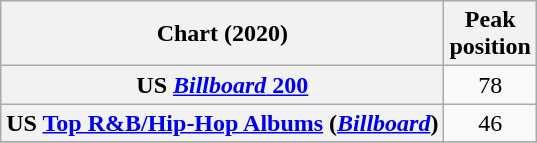<table class="wikitable sortable plainrowheaders" style="text-align:center">
<tr>
<th scope="col">Chart (2020)</th>
<th scope="col">Peak<br>position</th>
</tr>
<tr>
<th scope="row">US <a href='#'><em>Billboard</em> 200</a></th>
<td>78</td>
</tr>
<tr>
<th scope="row">US <a href='#'>Top R&B/Hip-Hop Albums</a> (<em><a href='#'>Billboard</a></em>)</th>
<td>46</td>
</tr>
<tr>
</tr>
</table>
